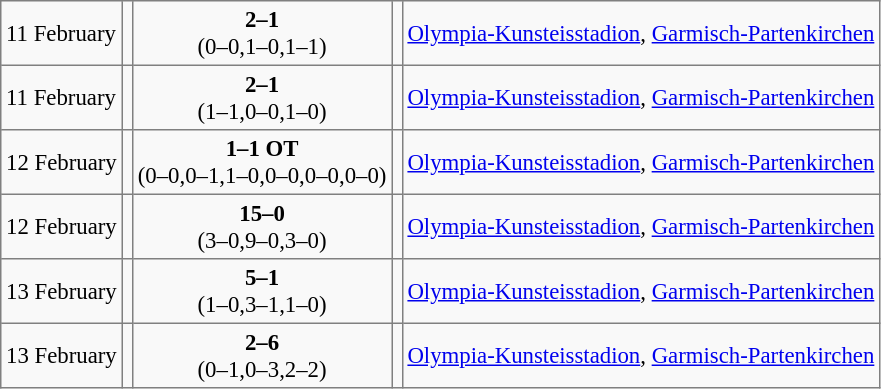<table bgcolor="#f9f9f9" cellpadding="3" cellspacing="0" border="1" style="font-size: 95%; border: gray solid 1px; border-collapse: collapse; background: #f9f9f9;">
<tr>
<td>11 February</td>
<td></td>
<td align="center"><strong>2–1</strong><br>(0–0,1–0,1–1)</td>
<td></td>
<td><a href='#'>Olympia-Kunsteisstadion</a>, <a href='#'>Garmisch-Partenkirchen</a></td>
</tr>
<tr>
<td>11 February</td>
<td></td>
<td align="center"><strong>2–1</strong><br>(1–1,0–0,1–0)</td>
<td></td>
<td><a href='#'>Olympia-Kunsteisstadion</a>, <a href='#'>Garmisch-Partenkirchen</a></td>
</tr>
<tr>
<td>12 February</td>
<td></td>
<td align="center"><strong>1–1 OT</strong><br>(0–0,0–1,1–0,0–0,0–0,0–0)</td>
<td></td>
<td><a href='#'>Olympia-Kunsteisstadion</a>, <a href='#'>Garmisch-Partenkirchen</a></td>
</tr>
<tr>
<td>12 February</td>
<td></td>
<td align="center"><strong>15–0</strong><br>(3–0,9–0,3–0)</td>
<td></td>
<td><a href='#'>Olympia-Kunsteisstadion</a>, <a href='#'>Garmisch-Partenkirchen</a></td>
</tr>
<tr>
<td>13 February</td>
<td></td>
<td align="center"><strong>5–1</strong><br>(1–0,3–1,1–0)</td>
<td></td>
<td><a href='#'>Olympia-Kunsteisstadion</a>, <a href='#'>Garmisch-Partenkirchen</a></td>
</tr>
<tr>
<td>13 February</td>
<td></td>
<td align="center"><strong>2–6</strong><br>(0–1,0–3,2–2)</td>
<td></td>
<td><a href='#'>Olympia-Kunsteisstadion</a>, <a href='#'>Garmisch-Partenkirchen</a></td>
</tr>
</table>
